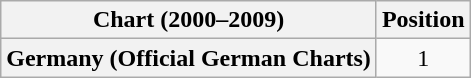<table class="wikitable plainrowheaders" style="text-align:center">
<tr>
<th>Chart (2000–2009)</th>
<th>Position</th>
</tr>
<tr>
<th scope="row">Germany (Official German Charts)</th>
<td>1</td>
</tr>
</table>
